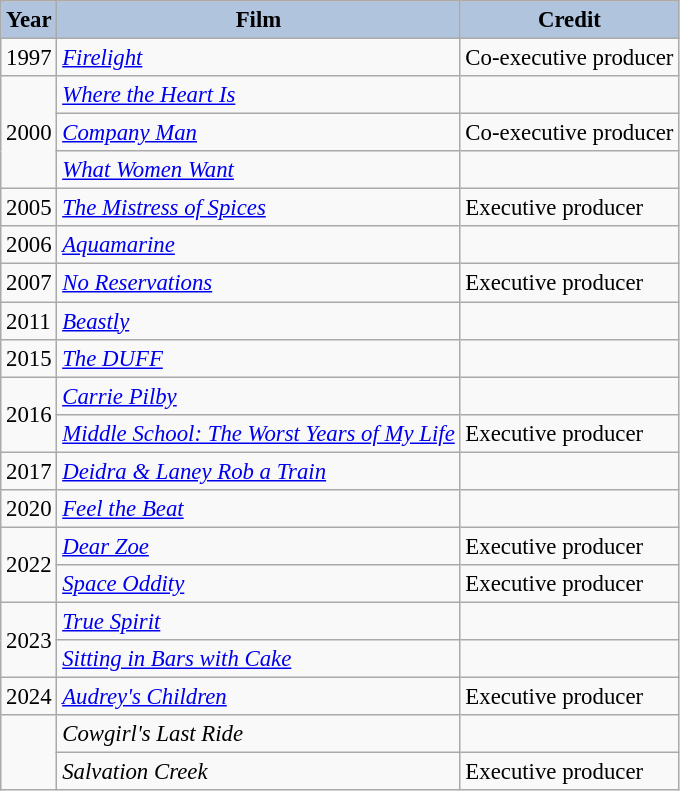<table class="wikitable" style="font-size:95%;">
<tr>
<th style="background:#B0C4DE;">Year</th>
<th style="background:#B0C4DE;">Film</th>
<th style="background:#B0C4DE;">Credit</th>
</tr>
<tr>
<td>1997</td>
<td><em><a href='#'>Firelight</a></em></td>
<td>Co-executive producer</td>
</tr>
<tr>
<td rowspan=3>2000</td>
<td><em><a href='#'>Where the Heart Is</a></em></td>
<td></td>
</tr>
<tr>
<td><em><a href='#'>Company Man</a></em></td>
<td>Co-executive producer</td>
</tr>
<tr>
<td><em><a href='#'>What Women Want</a></em></td>
<td></td>
</tr>
<tr>
<td>2005</td>
<td><em><a href='#'>The Mistress of Spices</a></em></td>
<td>Executive producer</td>
</tr>
<tr>
<td>2006</td>
<td><em><a href='#'>Aquamarine</a></em></td>
<td></td>
</tr>
<tr>
<td>2007</td>
<td><em><a href='#'>No Reservations</a></em></td>
<td>Executive producer</td>
</tr>
<tr>
<td>2011</td>
<td><em><a href='#'>Beastly</a></em></td>
<td></td>
</tr>
<tr>
<td>2015</td>
<td><em><a href='#'>The DUFF</a></em></td>
<td></td>
</tr>
<tr>
<td rowspan=2>2016</td>
<td><em><a href='#'>Carrie Pilby</a></em></td>
<td></td>
</tr>
<tr>
<td><em><a href='#'>Middle School: The Worst Years of My Life</a></em></td>
<td>Executive producer</td>
</tr>
<tr>
<td>2017</td>
<td><em><a href='#'>Deidra & Laney Rob a Train</a></em></td>
<td></td>
</tr>
<tr>
<td>2020</td>
<td><em><a href='#'>Feel the Beat</a></em></td>
<td></td>
</tr>
<tr>
<td rowspan=2>2022</td>
<td><em><a href='#'>Dear Zoe</a></em></td>
<td>Executive producer</td>
</tr>
<tr>
<td><em><a href='#'>Space Oddity</a></em></td>
<td>Executive producer</td>
</tr>
<tr>
<td rowspan=2>2023</td>
<td><em><a href='#'>True Spirit</a></em></td>
<td></td>
</tr>
<tr>
<td><em><a href='#'>Sitting in Bars with Cake</a></em></td>
<td></td>
</tr>
<tr>
<td>2024</td>
<td><em><a href='#'>Audrey's Children</a></em></td>
<td>Executive producer</td>
</tr>
<tr>
<td rowspan=2 style="text-align:center;"></td>
<td><em>Cowgirl's Last Ride</em></td>
<td></td>
</tr>
<tr>
<td><em>Salvation Creek</em></td>
<td>Executive producer</td>
</tr>
</table>
